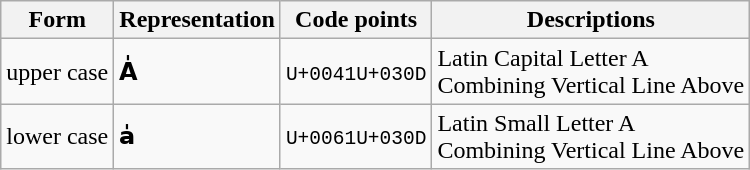<table class="wikitable">
<tr>
<th>Form</th>
<th>Representation</th>
<th>Code points</th>
<th>Descriptions</th>
</tr>
<tr>
<td>upper case</td>
<td><strong>A̍</strong></td>
<td><code>U+0041</code><code>U+030D</code></td>
<td>Latin Capital Letter A<br>Combining Vertical Line Above</td>
</tr>
<tr>
<td>lower case</td>
<td><strong>a̍</strong></td>
<td><code>U+0061</code><code>U+030D</code></td>
<td>Latin Small Letter A<br>Combining Vertical Line Above</td>
</tr>
</table>
